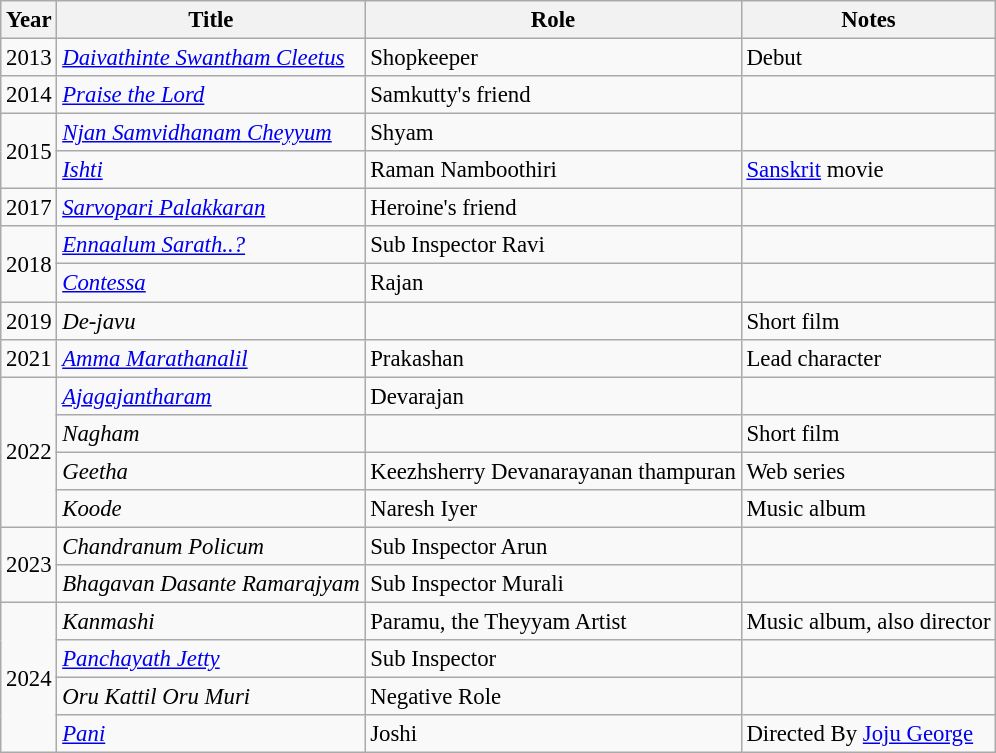<table class="wikitable" style="font-size: 95%;">
<tr>
<th>Year</th>
<th>Title</th>
<th>Role</th>
<th>Notes</th>
</tr>
<tr>
<td>2013</td>
<td><em><a href='#'>Daivathinte Swantham Cleetus</a></em></td>
<td>Shopkeeper</td>
<td>Debut</td>
</tr>
<tr>
<td>2014</td>
<td><em><a href='#'>Praise the Lord</a></em></td>
<td>Samkutty's friend</td>
<td></td>
</tr>
<tr>
<td rowspan=2>2015</td>
<td><em><a href='#'>Njan Samvidhanam Cheyyum</a></em></td>
<td>Shyam</td>
<td></td>
</tr>
<tr>
<td><em><a href='#'>Ishti</a></em></td>
<td>Raman Namboothiri</td>
<td><a href='#'>Sanskrit</a> movie</td>
</tr>
<tr>
<td>2017</td>
<td><em><a href='#'>Sarvopari Palakkaran</a></em></td>
<td>Heroine's friend</td>
<td></td>
</tr>
<tr>
<td rowspan=2>2018</td>
<td><em><a href='#'>Ennaalum Sarath..?</a></em></td>
<td>Sub Inspector Ravi</td>
<td></td>
</tr>
<tr>
<td><em><a href='#'>Contessa</a></em></td>
<td>Rajan</td>
<td></td>
</tr>
<tr>
<td>2019</td>
<td><em>De-javu</em></td>
<td></td>
<td>Short film</td>
</tr>
<tr>
<td>2021</td>
<td><em><a href='#'>Amma Marathanalil</a></em></td>
<td>Prakashan</td>
<td>Lead character</td>
</tr>
<tr>
<td rowspan=4>2022</td>
<td><em><a href='#'>Ajagajantharam</a></em></td>
<td>Devarajan</td>
<td></td>
</tr>
<tr>
<td><em>Nagham</em></td>
<td></td>
<td>Short film</td>
</tr>
<tr>
<td><em>Geetha</em></td>
<td>Keezhsherry Devanarayanan thampuran</td>
<td>Web series</td>
</tr>
<tr>
<td><em>Koode</em></td>
<td>Naresh Iyer</td>
<td>Music album</td>
</tr>
<tr>
<td rowspan=2>2023</td>
<td><em>Chandranum Policum</em></td>
<td>Sub Inspector Arun</td>
<td></td>
</tr>
<tr>
<td><em>Bhagavan Dasante Ramarajyam</em></td>
<td>Sub Inspector Murali</td>
<td></td>
</tr>
<tr>
<td rowspan=4>2024</td>
<td><em>Kanmashi</em></td>
<td>Paramu, the Theyyam Artist</td>
<td>Music album, also director</td>
</tr>
<tr>
<td><em><a href='#'>Panchayath Jetty</a></em></td>
<td>Sub Inspector</td>
<td></td>
</tr>
<tr>
<td><em>Oru Kattil Oru Muri</em></td>
<td>Negative Role</td>
<td></td>
</tr>
<tr>
<td><em><a href='#'>Pani</a></em></td>
<td>Joshi</td>
<td>Directed By <a href='#'>Joju George</a></td>
</tr>
</table>
